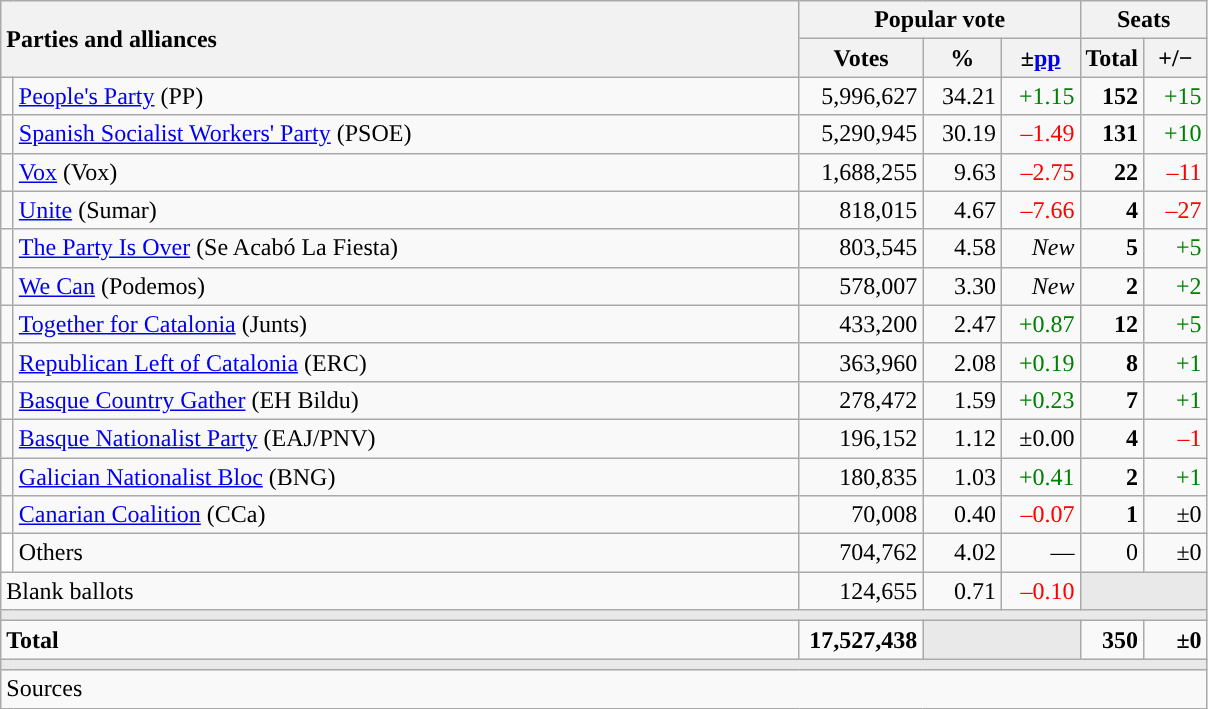<table class="wikitable" style="text-align:right;">
<tr>
<th style="text-align:left;" rowspan="2" colspan="2" width="525">Parties and alliances</th>
<th colspan="3">Popular vote</th>
<th colspan="2">Seats</th>
</tr>
<tr>
<th width="75">Votes</th>
<th width="45">%</th>
<th width="45">±<a href='#'>pp</a></th>
<th width="35">Total</th>
<th width="35">+/−</th>
</tr>
<tr>
<td width="1" style="color:inherit;background:"></td>
<td align="left"><a href='#'>People's Party</a> (PP)</td>
<td>5,996,627</td>
<td>34.21</td>
<td style="color:green;">+1.15</td>
<td><strong>152</strong></td>
<td style="color:green;">+15</td>
</tr>
<tr>
<td style="color:inherit;background:"></td>
<td align="left"><a href='#'>Spanish Socialist Workers' Party</a> (PSOE)</td>
<td>5,290,945</td>
<td>30.19</td>
<td style="color:red;">–1.49</td>
<td><strong>131</strong></td>
<td style="color:green;">+10</td>
</tr>
<tr>
<td style="color:inherit;background:"></td>
<td align="left"><a href='#'>Vox</a> (Vox)</td>
<td>1,688,255</td>
<td>9.63</td>
<td style="color:red;">–2.75</td>
<td><strong>22</strong></td>
<td style="color:red;">–11</td>
</tr>
<tr>
<td style="color:inherit;background:"></td>
<td align="left"><a href='#'>Unite</a> (Sumar)</td>
<td>818,015</td>
<td>4.67</td>
<td style="color:red;">–7.66</td>
<td><strong>4</strong></td>
<td style="color:red;">–27</td>
</tr>
<tr>
<td style="color:inherit;background:"></td>
<td align="left"><a href='#'>The Party Is Over</a> (Se Acabó La Fiesta)</td>
<td>803,545</td>
<td>4.58</td>
<td><em>New</em></td>
<td><strong>5</strong></td>
<td style="color:green;">+5</td>
</tr>
<tr>
<td style="color:inherit;background:"></td>
<td align="left"><a href='#'>We Can</a> (Podemos)</td>
<td>578,007</td>
<td>3.30</td>
<td><em>New</em></td>
<td><strong>2</strong></td>
<td style="color:green;">+2</td>
</tr>
<tr>
<td style="color:inherit;background:"></td>
<td align="left"><a href='#'>Together for Catalonia</a> (Junts)</td>
<td>433,200</td>
<td>2.47</td>
<td style="color:green;">+0.87</td>
<td><strong>12</strong></td>
<td style="color:green;">+5</td>
</tr>
<tr>
<td style="color:inherit;background:"></td>
<td align="left"><a href='#'>Republican Left of Catalonia</a> (ERC)</td>
<td>363,960</td>
<td>2.08</td>
<td style="color:green;">+0.19</td>
<td><strong>8</strong></td>
<td style="color:green;">+1</td>
</tr>
<tr>
<td style="color:inherit;background:"></td>
<td align="left"><a href='#'>Basque Country Gather</a> (EH Bildu)</td>
<td>278,472</td>
<td>1.59</td>
<td style="color:green;">+0.23</td>
<td><strong>7</strong></td>
<td style="color:green;">+1</td>
</tr>
<tr>
<td style="color:inherit;background:"></td>
<td align="left"><a href='#'>Basque Nationalist Party</a> (EAJ/PNV)</td>
<td>196,152</td>
<td>1.12</td>
<td>±0.00</td>
<td><strong>4</strong></td>
<td style="color:red;">–1</td>
</tr>
<tr>
<td style="color:inherit;background:"></td>
<td align="left"><a href='#'>Galician Nationalist Bloc</a> (BNG)</td>
<td>180,835</td>
<td>1.03</td>
<td style="color:green;">+0.41</td>
<td><strong>2</strong></td>
<td style="color:green;">+1</td>
</tr>
<tr>
<td style="color:inherit;background:"></td>
<td align="left"><a href='#'>Canarian Coalition</a> (CCa)</td>
<td>70,008</td>
<td>0.40</td>
<td style="color:red;">–0.07</td>
<td><strong>1</strong></td>
<td>±0</td>
</tr>
<tr>
<td bgcolor="white"></td>
<td align="left">Others</td>
<td>704,762</td>
<td>4.02</td>
<td>—</td>
<td>0</td>
<td>±0</td>
</tr>
<tr>
<td align="left" colspan="2">Blank ballots</td>
<td>124,655</td>
<td>0.71</td>
<td style="color:red;">–0.10</td>
<td bgcolor="#E9E9E9" colspan="2"></td>
</tr>
<tr>
<td colspan="7" bgcolor="#E9E9E9"></td>
</tr>
<tr style="font-weight:bold;">
<td align="left" colspan="2">Total</td>
<td>17,527,438</td>
<td bgcolor="#E9E9E9" colspan="2"></td>
<td>350</td>
<td>±0</td>
</tr>
<tr>
<td colspan="7" bgcolor="#E9E9E9"></td>
</tr>
<tr>
<td align="left" colspan="7">Sources</td>
</tr>
</table>
